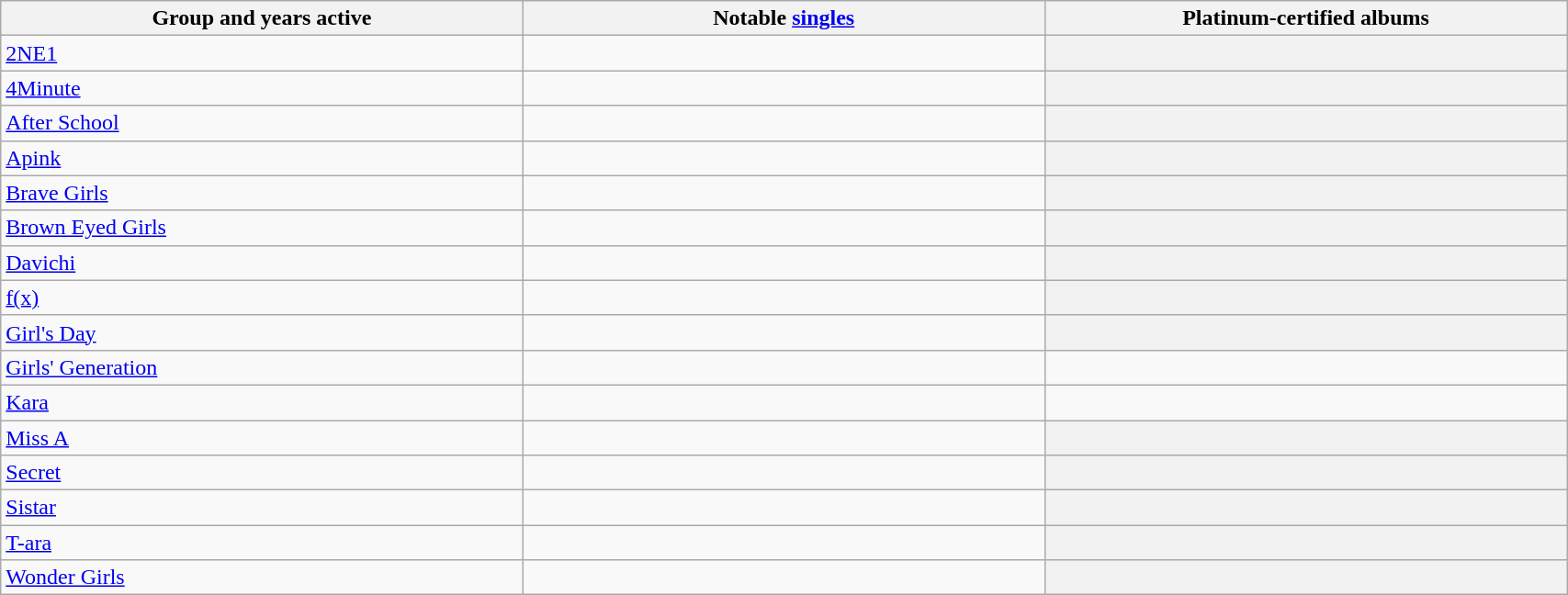<table class="wikitable" style="width:90%">
<tr>
<th style="width:30%">Group and years active</th>
<th style="width:30%">Notable <a href='#'>singles</a></th>
<th style="width:30%">Platinum-certified albums</th>
</tr>
<tr>
<td><a href='#'>2NE1</a> </td>
<td></td>
<th></th>
</tr>
<tr>
<td><a href='#'>4Minute</a> </td>
<td></td>
<th></th>
</tr>
<tr>
<td><a href='#'>After School</a> </td>
<td></td>
<th></th>
</tr>
<tr>
<td><a href='#'>Apink</a> </td>
<td></td>
<th></th>
</tr>
<tr>
<td><a href='#'>Brave Girls</a> </td>
<td></td>
<th></th>
</tr>
<tr>
<td><a href='#'>Brown Eyed Girls</a> </td>
<td></td>
<th></th>
</tr>
<tr>
<td><a href='#'>Davichi</a> </td>
<td></td>
<th></th>
</tr>
<tr>
<td><a href='#'>f(x)</a> </td>
<td></td>
<th></th>
</tr>
<tr>
<td><a href='#'>Girl's Day</a> </td>
<td></td>
<th></th>
</tr>
<tr>
<td><a href='#'>Girls' Generation</a> </td>
<td></td>
<td></td>
</tr>
<tr>
<td><a href='#'>Kara</a> </td>
<td></td>
<td></td>
</tr>
<tr>
<td><a href='#'>Miss A</a> </td>
<td></td>
<th></th>
</tr>
<tr>
<td><a href='#'>Secret</a> </td>
<td></td>
<th></th>
</tr>
<tr>
<td><a href='#'>Sistar</a> </td>
<td></td>
<th></th>
</tr>
<tr>
<td><a href='#'>T-ara</a> </td>
<td></td>
<th></th>
</tr>
<tr>
<td><a href='#'>Wonder Girls</a> </td>
<td></td>
<th></th>
</tr>
</table>
